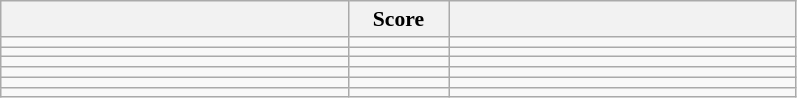<table class="wikitable" style="text-align:left; font-size:90% ">
<tr>
<th width=225></th>
<th width=60>Score</th>
<th width=225></th>
</tr>
<tr>
<td><strong></strong></td>
<td align=center><strong> </strong></td>
<td></td>
</tr>
<tr>
<td></td>
<td align=center><strong> </strong></td>
<td><strong></strong></td>
</tr>
<tr>
<td><strong></strong></td>
<td align=center><strong> </strong></td>
<td></td>
</tr>
<tr>
<td></td>
<td align=center><strong> </strong></td>
<td><strong></strong></td>
</tr>
<tr>
<td></td>
<td align=center><strong> </strong></td>
<td></td>
</tr>
<tr>
<td></td>
<td align=center><strong> </strong></td>
<td></td>
</tr>
</table>
